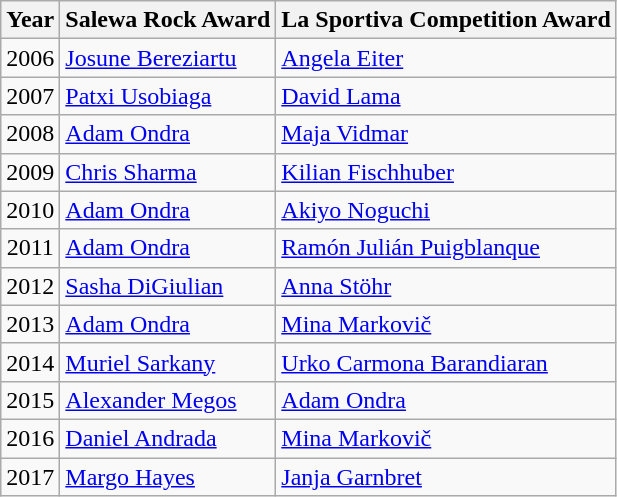<table class="wikitable">
<tr>
<th>Year</th>
<th>Salewa Rock Award</th>
<th>La Sportiva Competition Award</th>
</tr>
<tr>
<td align="center">2006</td>
<td> <a href='#'>Josune Bereziartu</a></td>
<td> <a href='#'>Angela Eiter</a></td>
</tr>
<tr>
<td align="center">2007</td>
<td> <a href='#'>Patxi Usobiaga</a></td>
<td> <a href='#'>David Lama</a></td>
</tr>
<tr>
<td align="center">2008</td>
<td> <a href='#'>Adam Ondra</a></td>
<td> <a href='#'>Maja Vidmar</a></td>
</tr>
<tr>
<td align="center">2009</td>
<td> <a href='#'>Chris Sharma</a></td>
<td> <a href='#'>Kilian Fischhuber</a></td>
</tr>
<tr>
<td align="center">2010</td>
<td> <a href='#'>Adam Ondra</a></td>
<td> <a href='#'>Akiyo Noguchi</a></td>
</tr>
<tr>
<td align="center">2011</td>
<td> <a href='#'>Adam Ondra</a></td>
<td> <a href='#'>Ramón Julián Puigblanque</a></td>
</tr>
<tr>
<td align="center">2012</td>
<td> <a href='#'>Sasha DiGiulian</a></td>
<td> <a href='#'>Anna Stöhr</a></td>
</tr>
<tr>
<td align="center">2013</td>
<td> <a href='#'>Adam Ondra</a></td>
<td> <a href='#'>Mina Markovič</a></td>
</tr>
<tr>
<td align="center">2014</td>
<td> <a href='#'>Muriel Sarkany</a></td>
<td> <a href='#'>Urko Carmona Barandiaran</a></td>
</tr>
<tr>
<td align="center">2015</td>
<td> <a href='#'>Alexander Megos</a></td>
<td> <a href='#'>Adam Ondra</a></td>
</tr>
<tr>
<td align="center">2016</td>
<td> <a href='#'>Daniel Andrada</a></td>
<td> <a href='#'>Mina Markovič</a></td>
</tr>
<tr>
<td align="center">2017</td>
<td> <a href='#'>Margo Hayes</a></td>
<td> <a href='#'>Janja Garnbret</a></td>
</tr>
</table>
